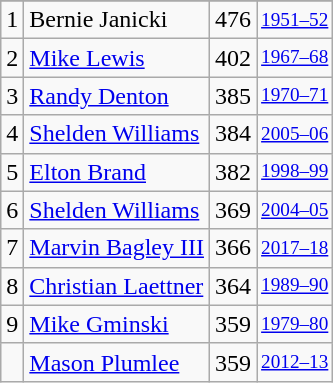<table class="wikitable">
<tr>
</tr>
<tr>
<td>1</td>
<td>Bernie Janicki</td>
<td>476</td>
<td style="font-size:80%;"><a href='#'>1951–52</a></td>
</tr>
<tr>
<td>2</td>
<td><a href='#'>Mike Lewis</a></td>
<td>402</td>
<td style="font-size:80%;"><a href='#'>1967–68</a></td>
</tr>
<tr>
<td>3</td>
<td><a href='#'>Randy Denton</a></td>
<td>385</td>
<td style="font-size:80%;"><a href='#'>1970–71</a></td>
</tr>
<tr>
<td>4</td>
<td><a href='#'>Shelden Williams</a></td>
<td>384</td>
<td style="font-size:80%;"><a href='#'>2005–06</a></td>
</tr>
<tr>
<td>5</td>
<td><a href='#'>Elton Brand</a></td>
<td>382</td>
<td style="font-size:80%;"><a href='#'>1998–99</a></td>
</tr>
<tr>
<td>6</td>
<td><a href='#'>Shelden Williams</a></td>
<td>369</td>
<td style="font-size:80%;"><a href='#'>2004–05</a></td>
</tr>
<tr>
<td>7</td>
<td><a href='#'>Marvin Bagley III</a></td>
<td>366</td>
<td style="font-size:80%;"><a href='#'>2017–18</a></td>
</tr>
<tr>
<td>8</td>
<td><a href='#'>Christian Laettner</a></td>
<td>364</td>
<td style="font-size:80%;"><a href='#'>1989–90</a></td>
</tr>
<tr>
<td>9</td>
<td><a href='#'>Mike Gminski</a></td>
<td>359</td>
<td style="font-size:80%;"><a href='#'>1979–80</a></td>
</tr>
<tr>
<td></td>
<td><a href='#'>Mason Plumlee</a></td>
<td>359</td>
<td style="font-size:80%;"><a href='#'>2012–13</a></td>
</tr>
</table>
